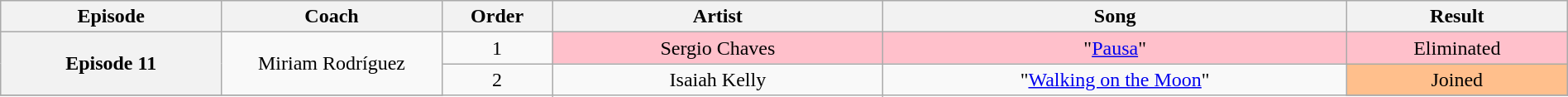<table class="wikitable" style="text-align:center; width:100%">
<tr>
<th style="width:10%">Episode</th>
<th style="width:10%">Coach</th>
<th style="width:05%">Order</th>
<th style="width:15%">Artist</th>
<th style="width:21%">Song</th>
<th style="width:10%">Result</th>
</tr>
<tr>
<th rowspan="2">Episode 11<br></th>
<td rowspan="2">Miriam Rodríguez</td>
<td>1</td>
<td bgcolor="pink">Sergio Chaves</td>
<td bgcolor="pink">"<a href='#'>Pausa</a>"</td>
<td bgcolor="pink">Eliminated</td>
</tr>
<tr>
<td rowspan="2">2</td>
<td rowspan="2">Isaiah Kelly</td>
<td rowspan="2">"<a href='#'>Walking on the Moon</a>"</td>
<td style="background:#ffbf8c">Joined </td>
</tr>
<tr>
</tr>
</table>
